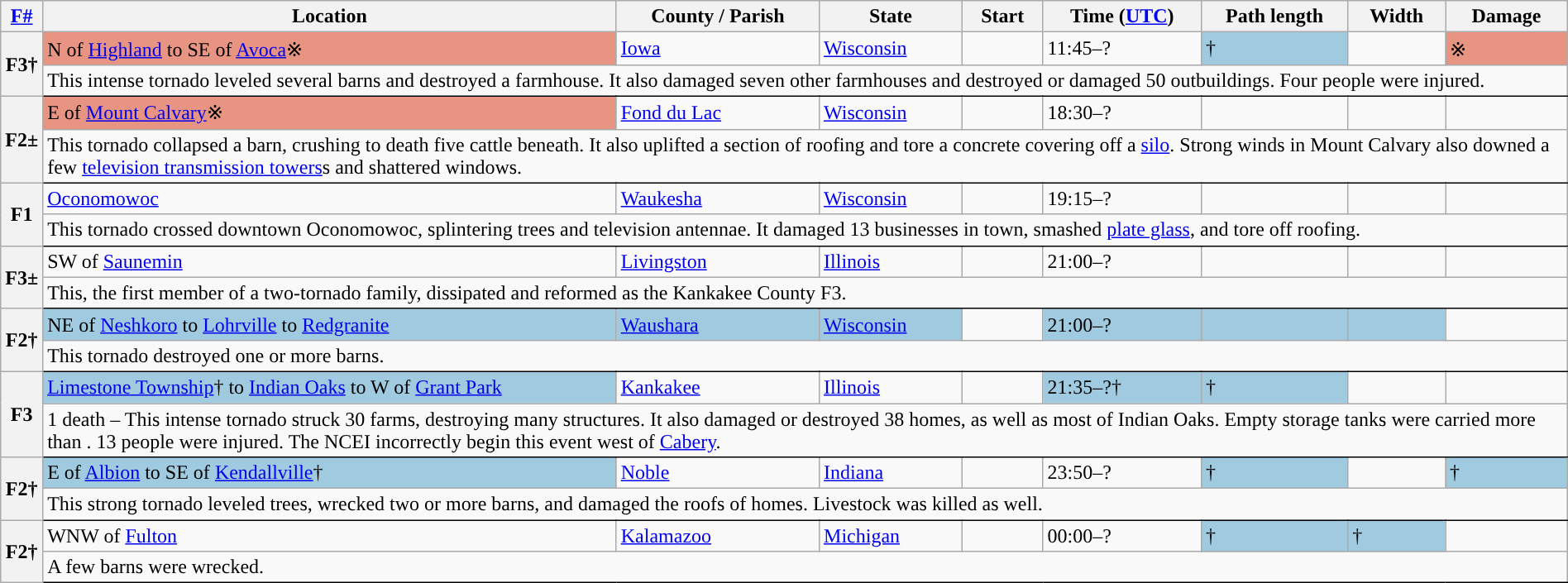<table class="wikitable sortable" style="width:100%;">
<tr>
<th scope="col"  style="width:2%; text-align:center;"><a href='#'>F#</a></th>
<th scope="col" text-align:center;" class="unsortable">Location</th>
<th scope="col" text-align:center;" class="unsortable">County / Parish</th>
<th scope="col" text-align:center;">State</th>
<th scope="col" align="center">Start </th>
<th scope="col" text-align:center;">Time (<a href='#'>UTC</a>)</th>
<th scope="col" text-align:center;">Path length</th>
<th scope="col" text-align:center;">Width</th>
<th scope="col" text-align:center;">Damage</th>
</tr>
<tr>
<th scope="row" rowspan="2" style="background-color:#">F3†</th>
<td bgcolor=#E89483>N of <a href='#'>Highland</a> to SE of <a href='#'>Avoca</a>※</td>
<td><a href='#'>Iowa</a></td>
<td><a href='#'>Wisconsin</a></td>
<td></td>
<td>11:45–?</td>
<td bgcolor=#9FCADF>†</td>
<td></td>
<td bgcolor=#E89483>※</td>
</tr>
<tr class="expand-child">
<td colspan="9" style=" border-bottom: 1px solid black;">This intense tornado leveled several barns and destroyed a farmhouse. It also damaged seven other farmhouses and destroyed or damaged 50 outbuildings. Four people were injured.</td>
</tr>
<tr>
<th scope="row" rowspan="2" style="background-color:#">F2±</th>
<td bgcolor=#E89483>E of <a href='#'>Mount Calvary</a>※</td>
<td><a href='#'>Fond du Lac</a></td>
<td><a href='#'>Wisconsin</a></td>
<td></td>
<td>18:30–?</td>
<td></td>
<td></td>
<td></td>
</tr>
<tr class="expand-child">
<td colspan="9" style=" border-bottom: 1px solid black;">This tornado collapsed a  barn, crushing to death five cattle beneath. It also uplifted a  section of roofing and tore a  concrete covering off a <a href='#'>silo</a>. Strong winds in Mount Calvary also downed a few <a href='#'>television transmission towers</a>s and shattered windows.</td>
</tr>
<tr>
<th scope="row" rowspan="2" style="background-color:#">F1</th>
<td><a href='#'>Oconomowoc</a></td>
<td><a href='#'>Waukesha</a></td>
<td><a href='#'>Wisconsin</a></td>
<td></td>
<td>19:15–?</td>
<td></td>
<td></td>
<td></td>
</tr>
<tr class="expand-child">
<td colspan="9" style=" border-bottom: 1px solid black;">This tornado crossed downtown Oconomowoc, splintering trees and television antennae. It damaged 13 businesses in town, smashed <a href='#'>plate glass</a>, and tore off roofing.</td>
</tr>
<tr>
<th scope="row" rowspan="2" style="background-color:#">F3±</th>
<td>SW of <a href='#'>Saunemin</a></td>
<td><a href='#'>Livingston</a></td>
<td><a href='#'>Illinois</a></td>
<td></td>
<td>21:00–?</td>
<td></td>
<td></td>
<td></td>
</tr>
<tr class="expand-child">
<td colspan="9" style=" border-bottom: 1px solid black;">This, the first member of a two-tornado family, dissipated and reformed as the Kankakee County F3.</td>
</tr>
<tr>
<th scope="row" rowspan="2" style="background-color:#">F2†</th>
<td bgcolor=#9FCADF>NE of <a href='#'>Neshkoro</a> to <a href='#'>Lohrville</a> to <a href='#'>Redgranite</a></td>
<td bgcolor=#9FCADF><a href='#'>Waushara</a></td>
<td bgcolor=#9FCADF><a href='#'>Wisconsin</a></td>
<td></td>
<td bgcolor=#9FCADF>21:00–?</td>
<td bgcolor=#9FCADF></td>
<td bgcolor=#9FCADF></td>
<td></td>
</tr>
<tr class="expand-child">
<td colspan="9" style=" border-bottom: 1px solid black;">This tornado destroyed one or more barns.</td>
</tr>
<tr>
<th scope="row" rowspan="2" style="background-color:#">F3</th>
<td bgcolor=#9FCADF><a href='#'>Limestone Township</a>† to <a href='#'>Indian Oaks</a> to W of <a href='#'>Grant Park</a></td>
<td><a href='#'>Kankakee</a></td>
<td><a href='#'>Illinois</a></td>
<td></td>
<td bgcolor=#9FCADF>21:35–?†</td>
<td bgcolor=#9FCADF>†</td>
<td></td>
<td></td>
</tr>
<tr class="expand-child">
<td colspan="9" style=" border-bottom: 1px solid black;">1 death – This intense tornado struck 30 farms, destroying many structures. It also damaged or destroyed 38 homes, as well as most of Indian Oaks. Empty storage tanks were carried more than . 13 people were injured. The NCEI incorrectly begin this event west of <a href='#'>Cabery</a>.</td>
</tr>
<tr>
<th scope="row" rowspan="2" style="background-color:#">F2†</th>
<td bgcolor=#9FCADF>E of <a href='#'>Albion</a> to SE of <a href='#'>Kendallville</a>†</td>
<td><a href='#'>Noble</a></td>
<td><a href='#'>Indiana</a></td>
<td></td>
<td>23:50–?</td>
<td bgcolor=#9FCADF>†</td>
<td></td>
<td bgcolor=#9FCADF>†</td>
</tr>
<tr class="expand-child">
<td colspan="9" style=" border-bottom: 1px solid black;">This strong tornado leveled trees, wrecked two or more barns, and damaged the roofs of homes. Livestock was killed as well.</td>
</tr>
<tr>
<th scope="row" rowspan="2" style="background-color:#">F2†</th>
<td>WNW of <a href='#'>Fulton</a></td>
<td><a href='#'>Kalamazoo</a></td>
<td><a href='#'>Michigan</a></td>
<td></td>
<td>00:00–?</td>
<td bgcolor=#9FCADF>†</td>
<td bgcolor=#9FCADF>†</td>
<td></td>
</tr>
<tr class="expand-child">
<td colspan="9" style=" border-bottom: 1px solid black;">A few barns were wrecked.</td>
</tr>
</table>
